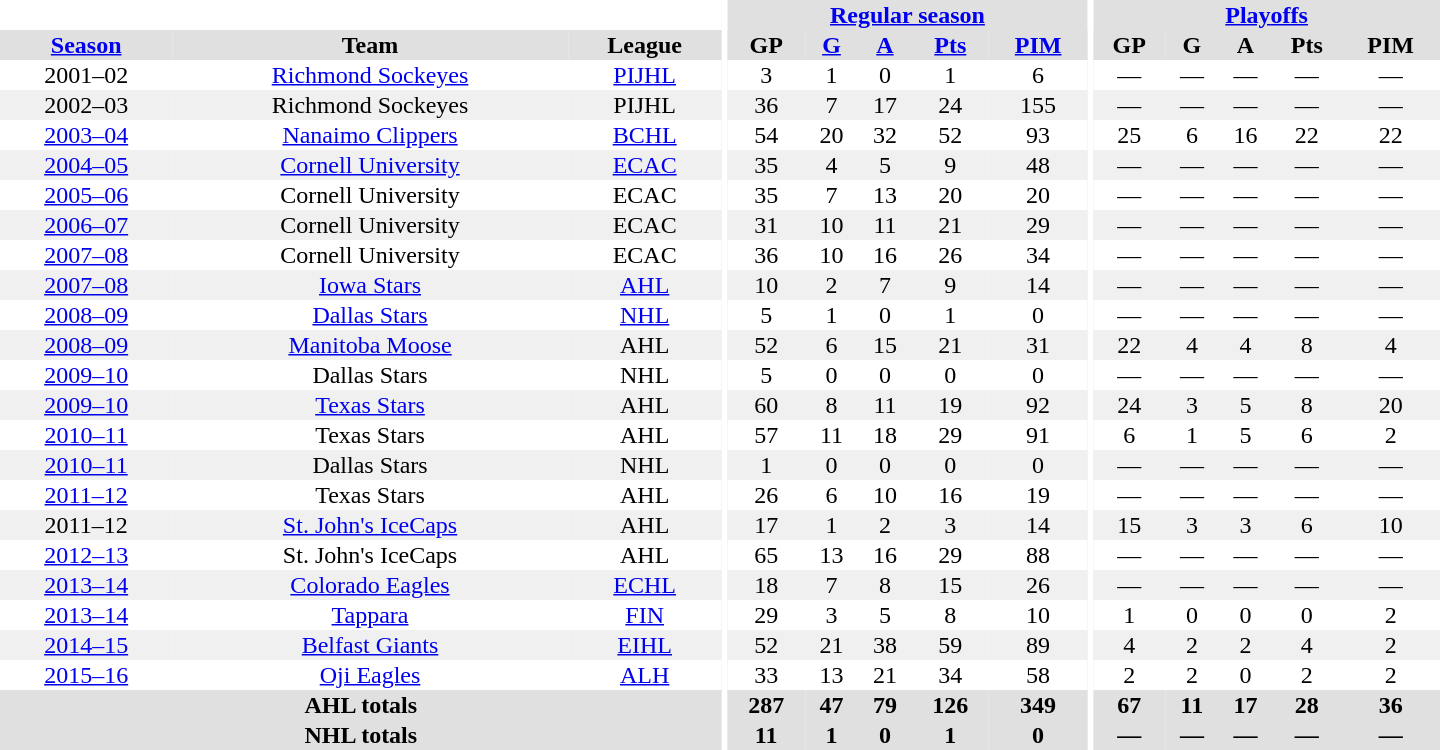<table border="0" cellpadding="1" cellspacing="0" style="text-align:center; width:60em">
<tr bgcolor="#e0e0e0">
<th colspan="3" bgcolor="#ffffff"></th>
<th rowspan="100" bgcolor="#ffffff"></th>
<th colspan="5"><a href='#'>Regular season</a></th>
<th rowspan="100" bgcolor="#ffffff"></th>
<th colspan="5"><a href='#'>Playoffs</a></th>
</tr>
<tr bgcolor="#e0e0e0">
<th><a href='#'>Season</a></th>
<th>Team</th>
<th>League</th>
<th>GP</th>
<th><a href='#'>G</a></th>
<th><a href='#'>A</a></th>
<th><a href='#'>Pts</a></th>
<th><a href='#'>PIM</a></th>
<th>GP</th>
<th>G</th>
<th>A</th>
<th>Pts</th>
<th>PIM</th>
</tr>
<tr>
<td>2001–02</td>
<td><a href='#'>Richmond Sockeyes</a></td>
<td><a href='#'>PIJHL</a></td>
<td>3</td>
<td>1</td>
<td>0</td>
<td>1</td>
<td>6</td>
<td>—</td>
<td>—</td>
<td>—</td>
<td>—</td>
<td>—</td>
</tr>
<tr bgcolor="#f0f0f0">
<td>2002–03</td>
<td>Richmond Sockeyes</td>
<td>PIJHL</td>
<td>36</td>
<td>7</td>
<td>17</td>
<td>24</td>
<td>155</td>
<td>—</td>
<td>—</td>
<td>—</td>
<td>—</td>
<td>—</td>
</tr>
<tr>
<td><a href='#'>2003–04</a></td>
<td><a href='#'>Nanaimo Clippers</a></td>
<td><a href='#'>BCHL</a></td>
<td>54</td>
<td>20</td>
<td>32</td>
<td>52</td>
<td>93</td>
<td>25</td>
<td>6</td>
<td>16</td>
<td>22</td>
<td>22</td>
</tr>
<tr bgcolor="#f0f0f0">
<td><a href='#'>2004–05</a></td>
<td><a href='#'>Cornell University</a></td>
<td><a href='#'>ECAC</a></td>
<td>35</td>
<td>4</td>
<td>5</td>
<td>9</td>
<td>48</td>
<td>—</td>
<td>—</td>
<td>—</td>
<td>—</td>
<td>—</td>
</tr>
<tr>
<td><a href='#'>2005–06</a></td>
<td>Cornell University</td>
<td>ECAC</td>
<td>35</td>
<td>7</td>
<td>13</td>
<td>20</td>
<td>20</td>
<td>—</td>
<td>—</td>
<td>—</td>
<td>—</td>
<td>—</td>
</tr>
<tr bgcolor="#f0f0f0">
<td><a href='#'>2006–07</a></td>
<td>Cornell University</td>
<td>ECAC</td>
<td>31</td>
<td>10</td>
<td>11</td>
<td>21</td>
<td>29</td>
<td>—</td>
<td>—</td>
<td>—</td>
<td>—</td>
<td>—</td>
</tr>
<tr>
<td><a href='#'>2007–08</a></td>
<td>Cornell University</td>
<td>ECAC</td>
<td>36</td>
<td>10</td>
<td>16</td>
<td>26</td>
<td>34</td>
<td>—</td>
<td>—</td>
<td>—</td>
<td>—</td>
<td>—</td>
</tr>
<tr bgcolor="#f0f0f0">
<td><a href='#'>2007–08</a></td>
<td><a href='#'>Iowa Stars</a></td>
<td><a href='#'>AHL</a></td>
<td>10</td>
<td>2</td>
<td>7</td>
<td>9</td>
<td>14</td>
<td>—</td>
<td>—</td>
<td>—</td>
<td>—</td>
<td>—</td>
</tr>
<tr>
<td><a href='#'>2008–09</a></td>
<td><a href='#'>Dallas Stars</a></td>
<td><a href='#'>NHL</a></td>
<td>5</td>
<td>1</td>
<td>0</td>
<td>1</td>
<td>0</td>
<td>—</td>
<td>—</td>
<td>—</td>
<td>—</td>
<td>—</td>
</tr>
<tr bgcolor="#f0f0f0">
<td><a href='#'>2008–09</a></td>
<td><a href='#'>Manitoba Moose</a></td>
<td>AHL</td>
<td>52</td>
<td>6</td>
<td>15</td>
<td>21</td>
<td>31</td>
<td>22</td>
<td>4</td>
<td>4</td>
<td>8</td>
<td>4</td>
</tr>
<tr>
<td><a href='#'>2009–10</a></td>
<td>Dallas Stars</td>
<td>NHL</td>
<td>5</td>
<td>0</td>
<td>0</td>
<td>0</td>
<td>0</td>
<td>—</td>
<td>—</td>
<td>—</td>
<td>—</td>
<td>—</td>
</tr>
<tr bgcolor="#f0f0f0">
<td><a href='#'>2009–10</a></td>
<td><a href='#'>Texas Stars</a></td>
<td>AHL</td>
<td>60</td>
<td>8</td>
<td>11</td>
<td>19</td>
<td>92</td>
<td>24</td>
<td>3</td>
<td>5</td>
<td>8</td>
<td>20</td>
</tr>
<tr>
<td><a href='#'>2010–11</a></td>
<td>Texas Stars</td>
<td>AHL</td>
<td>57</td>
<td>11</td>
<td>18</td>
<td>29</td>
<td>91</td>
<td>6</td>
<td>1</td>
<td>5</td>
<td>6</td>
<td>2</td>
</tr>
<tr bgcolor="#f0f0f0">
<td><a href='#'>2010–11</a></td>
<td>Dallas Stars</td>
<td>NHL</td>
<td>1</td>
<td>0</td>
<td>0</td>
<td>0</td>
<td>0</td>
<td>—</td>
<td>—</td>
<td>—</td>
<td>—</td>
<td>—</td>
</tr>
<tr>
<td><a href='#'>2011–12</a></td>
<td>Texas Stars</td>
<td>AHL</td>
<td>26</td>
<td>6</td>
<td>10</td>
<td>16</td>
<td>19</td>
<td>—</td>
<td>—</td>
<td>—</td>
<td>—</td>
<td>—</td>
</tr>
<tr bgcolor="#f0f0f0">
<td>2011–12</td>
<td><a href='#'>St. John's IceCaps</a></td>
<td>AHL</td>
<td>17</td>
<td>1</td>
<td>2</td>
<td>3</td>
<td>14</td>
<td>15</td>
<td>3</td>
<td>3</td>
<td>6</td>
<td>10</td>
</tr>
<tr>
<td><a href='#'>2012–13</a></td>
<td>St. John's IceCaps</td>
<td>AHL</td>
<td>65</td>
<td>13</td>
<td>16</td>
<td>29</td>
<td>88</td>
<td>—</td>
<td>—</td>
<td>—</td>
<td>—</td>
<td>—</td>
</tr>
<tr bgcolor="#f0f0f0">
<td><a href='#'>2013–14</a></td>
<td><a href='#'>Colorado Eagles</a></td>
<td><a href='#'>ECHL</a></td>
<td>18</td>
<td>7</td>
<td>8</td>
<td>15</td>
<td>26</td>
<td>—</td>
<td>—</td>
<td>—</td>
<td>—</td>
<td>—</td>
</tr>
<tr>
<td><a href='#'>2013–14</a></td>
<td><a href='#'>Tappara</a></td>
<td><a href='#'>FIN</a></td>
<td>29</td>
<td>3</td>
<td>5</td>
<td>8</td>
<td>10</td>
<td>1</td>
<td>0</td>
<td>0</td>
<td>0</td>
<td>2</td>
</tr>
<tr bgcolor="#f0f0f0">
<td><a href='#'>2014–15</a></td>
<td><a href='#'>Belfast Giants</a></td>
<td><a href='#'>EIHL</a></td>
<td>52</td>
<td>21</td>
<td>38</td>
<td>59</td>
<td>89</td>
<td>4</td>
<td>2</td>
<td>2</td>
<td>4</td>
<td>2</td>
</tr>
<tr>
<td><a href='#'>2015–16</a></td>
<td><a href='#'>Oji Eagles</a></td>
<td><a href='#'>ALH</a></td>
<td>33</td>
<td>13</td>
<td>21</td>
<td>34</td>
<td>58</td>
<td>2</td>
<td>2</td>
<td>0</td>
<td>2</td>
<td>2</td>
</tr>
<tr bgcolor="#e0e0e0">
<th colspan="3">AHL totals</th>
<th>287</th>
<th>47</th>
<th>79</th>
<th>126</th>
<th>349</th>
<th>67</th>
<th>11</th>
<th>17</th>
<th>28</th>
<th>36</th>
</tr>
<tr bgcolor="#e0e0e0">
<th colspan="3">NHL totals</th>
<th>11</th>
<th>1</th>
<th>0</th>
<th>1</th>
<th>0</th>
<th>—</th>
<th>—</th>
<th>—</th>
<th>—</th>
<th>—</th>
</tr>
</table>
